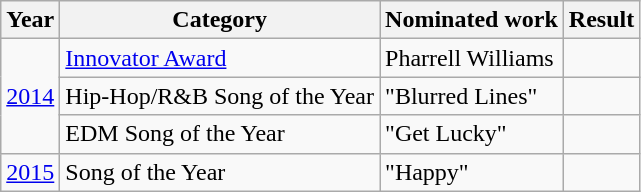<table class="wikitable">
<tr>
<th>Year</th>
<th>Category</th>
<th>Nominated work</th>
<th>Result</th>
</tr>
<tr>
<td rowspan=3><a href='#'>2014</a></td>
<td><a href='#'>Innovator Award</a></td>
<td>Pharrell Williams</td>
<td></td>
</tr>
<tr>
<td>Hip-Hop/R&B Song of the Year</td>
<td>"Blurred Lines"</td>
<td></td>
</tr>
<tr>
<td>EDM Song of the Year</td>
<td>"Get Lucky"</td>
<td></td>
</tr>
<tr>
<td><a href='#'>2015</a></td>
<td>Song of the Year</td>
<td>"Happy"</td>
<td></td>
</tr>
</table>
